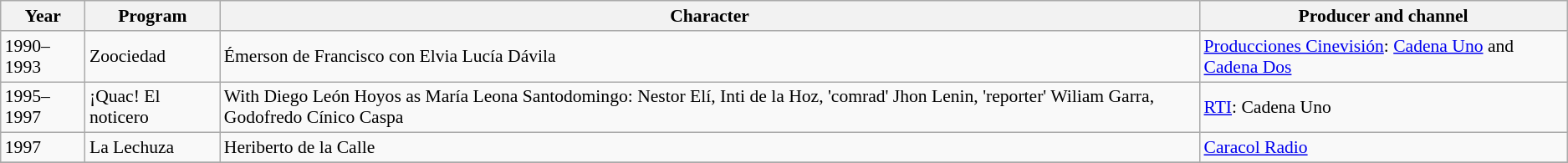<table class="wikitable" style="font-size: 90%;">
<tr>
<th>Year</th>
<th>Program</th>
<th>Character</th>
<th>Producer and channel</th>
</tr>
<tr>
<td>1990–1993</td>
<td>Zoociedad</td>
<td>Émerson de Francisco con Elvia Lucía Dávila</td>
<td><a href='#'>Producciones Cinevisión</a>: <a href='#'>Cadena Uno</a> and <a href='#'>Cadena Dos</a></td>
</tr>
<tr>
<td>1995–1997</td>
<td>¡Quac! El noticero</td>
<td>With Diego León Hoyos as María Leona Santodomingo: Nestor Elí, Inti de la Hoz, 'comrad' Jhon Lenin, 'reporter' Wiliam Garra, Godofredo Cínico Caspa</td>
<td><a href='#'>RTI</a>: Cadena Uno</td>
</tr>
<tr>
<td>1997</td>
<td>La Lechuza</td>
<td>Heriberto de la Calle</td>
<td><a href='#'>Caracol Radio</a></td>
</tr>
<tr>
</tr>
</table>
